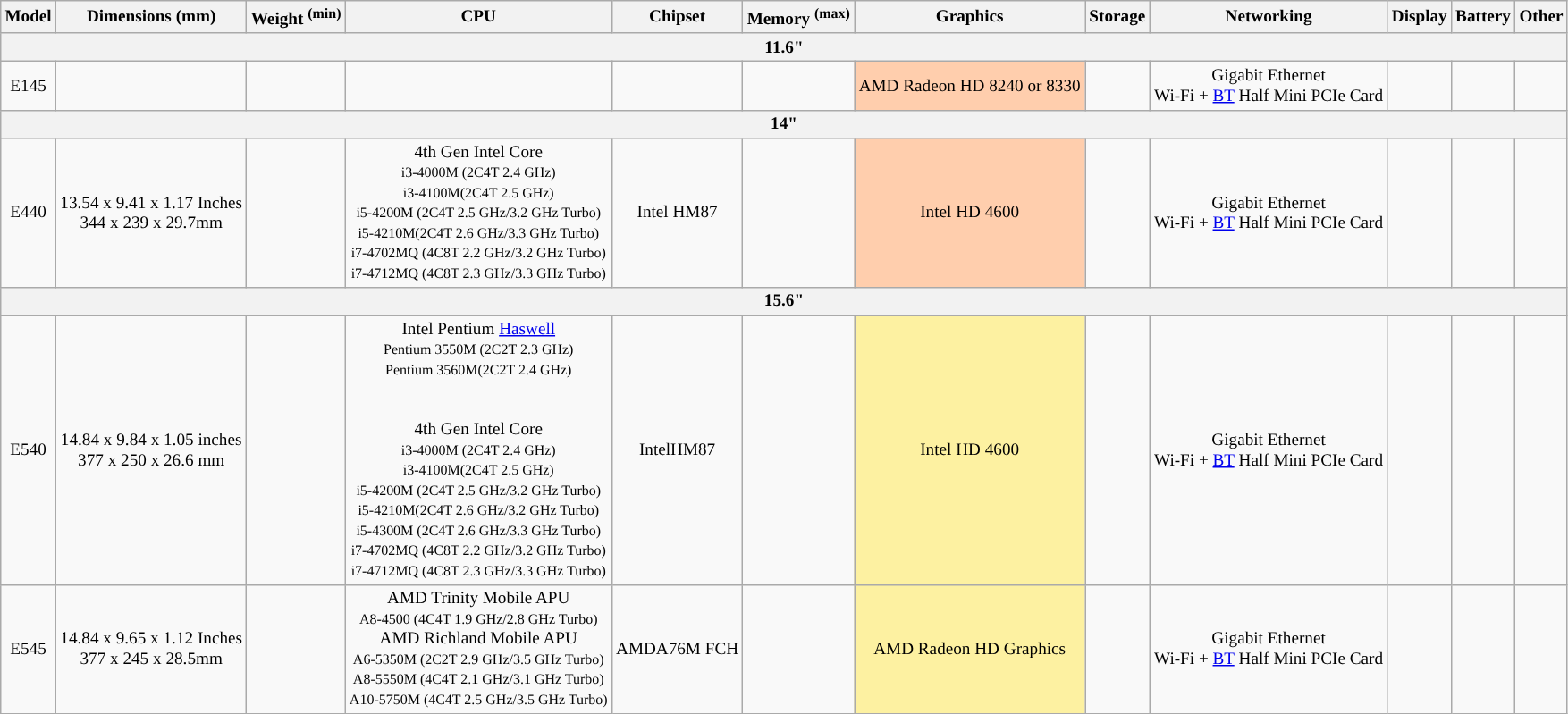<table class="wikitable" style="font-size: 80%; text-align: center; min-width: 80%;">
<tr>
<th>Model</th>
<th>Dimensions (mm)</th>
<th>Weight <sup>(min)</sup></th>
<th style="width:17%">CPU</th>
<th>Chipset</th>
<th>Memory <sup>(max)</sup></th>
<th>Graphics</th>
<th>Storage</th>
<th>Networking</th>
<th>Display</th>
<th>Battery</th>
<th>Other</th>
</tr>
<tr>
<th colspan="12">11.6"</th>
</tr>
<tr>
<td>E145</td>
<td></td>
<td></td>
<td></td>
<td></td>
<td></td>
<td style="background:#ffcead;">AMD Radeon HD 8240 or 8330</td>
<td></td>
<td>Gigabit Ethernet<br>Wi-Fi + <a href='#'>BT</a> Half Mini PCIe Card</td>
<td></td>
<td></td>
<td></td>
</tr>
<tr>
<th colspan="12">14"</th>
</tr>
<tr>
<td>E440</td>
<td>13.54 x 9.41 x 1.17 Inches <br> 344 x 239 x 29.7mm</td>
<td></td>
<td style="background:">4th Gen Intel Core <br><small>i3-4000M (2C4T 2.4 GHz)<br> i3-4100M(2C4T 2.5 GHz)<br>i5-4200M (2C4T 2.5 GHz/3.2 GHz Turbo)<br> i5-4210M(2C4T 2.6 GHz/3.3 GHz Turbo)<br>i7-4702MQ (4C8T 2.2 GHz/3.2 GHz Turbo)<br> i7-4712MQ (4C8T 2.3 GHz/3.3 GHz Turbo)</small></td>
<td>Intel HM87</td>
<td></td>
<td style="background:#ffcead;">Intel HD 4600</td>
<td></td>
<td>Gigabit Ethernet<br>Wi-Fi + <a href='#'>BT</a> Half Mini PCIe Card</td>
<td></td>
<td></td>
<td></td>
</tr>
<tr>
<th colspan="12">15.6"</th>
</tr>
<tr>
<td>E540</td>
<td>14.84 x 9.84 x 1.05 inches<br> 377 x 250 x 26.6 mm</td>
<td></td>
<td style="background:">Intel Pentium <a href='#'>Haswell</a> <br><small> Pentium 3550M (2C2T 2.3 GHz)<br> Pentium 3560M(2C2T 2.4 GHz)<br></small><br><br>4th Gen Intel Core <br><small>i3-4000M (2C4T 2.4 GHz)<br> i3-4100M(2C4T 2.5 GHz)<br>i5-4200M (2C4T 2.5 GHz/3.2 GHz Turbo)<br> i5-4210M(2C4T 2.6 GHz/3.2 GHz Turbo)<br>i5-4300M (2C4T 2.6 GHz/3.3 GHz Turbo) <br>i7-4702MQ (4C8T 2.2 GHz/3.2 GHz Turbo)<br> i7-4712MQ (4C8T 2.3 GHz/3.3 GHz Turbo)</small><br></td>
<td>IntelHM87</td>
<td></td>
<td style="background:#fdf1a1;">Intel HD 4600<br> </td>
<td></td>
<td>Gigabit Ethernet<br>Wi-Fi + <a href='#'>BT</a> Half Mini PCIe Card<br><small></small></td>
<td></td>
<td></td>
<td></td>
</tr>
<tr>
<td>E545</td>
<td>14.84 x 9.65 x 1.12 Inches<br> 377 x 245 x 28.5mm</td>
<td></td>
<td style="background:">AMD Trinity Mobile APU<br><small>A8-4500 (4C4T 1.9 GHz/2.8 GHz Turbo)</small><br>AMD Richland Mobile APU<br><small>A6-5350M (2C2T 2.9 GHz/3.5 GHz Turbo)<br> A8-5550M (4C4T 2.1 GHz/3.1 GHz Turbo)<br>A10-5750M (4C4T 2.5 GHz/3.5 GHz Turbo)</small></td>
<td>AMDA76M FCH</td>
<td></td>
<td style="background:#fdf1a1;">AMD Radeon HD Graphics<br> </td>
<td></td>
<td>Gigabit Ethernet<br>Wi-Fi + <a href='#'>BT</a> Half Mini PCIe Card</td>
<td></td>
<td></td>
<td></td>
</tr>
</table>
